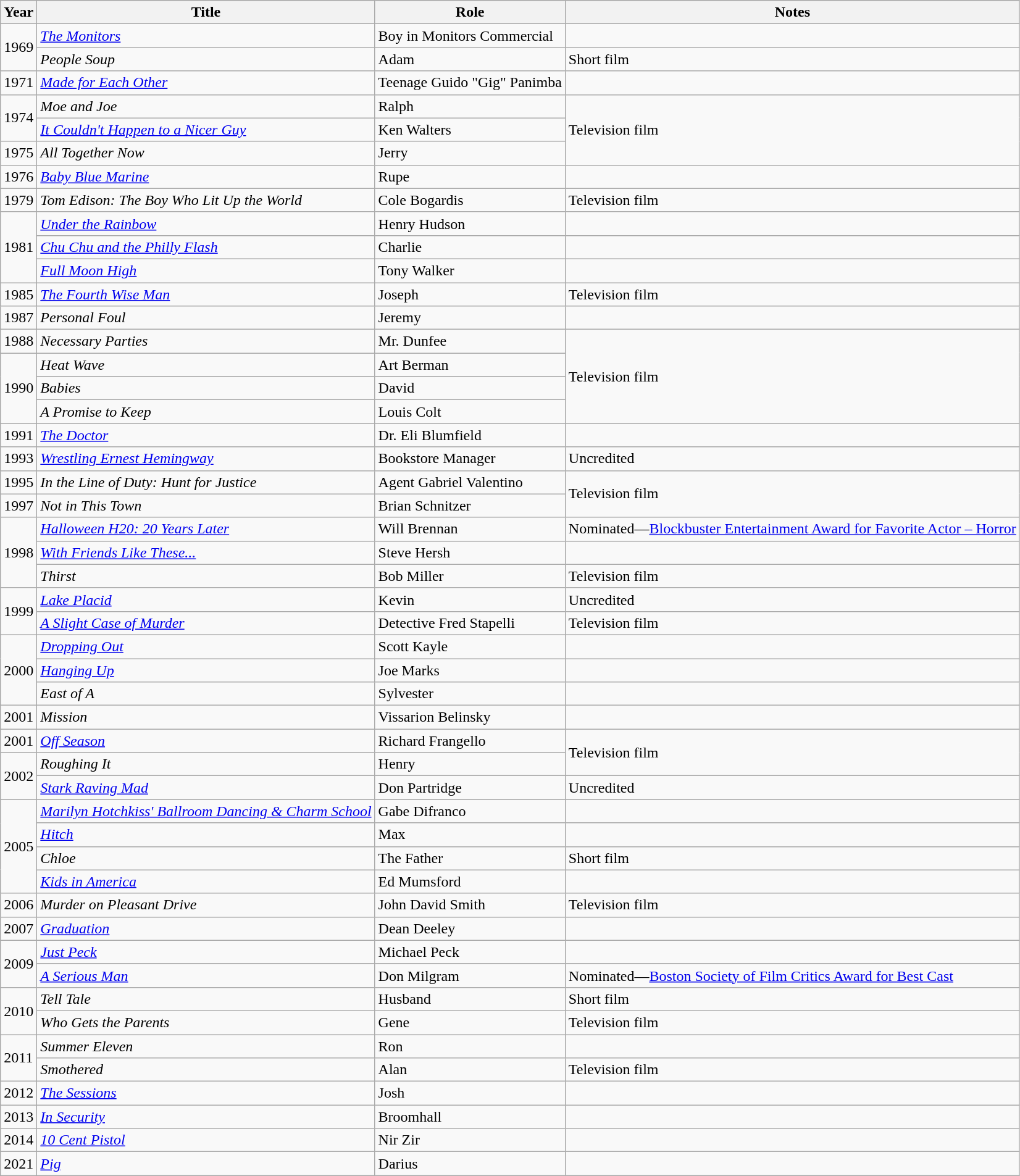<table class="wikitable sortable">
<tr>
<th>Year</th>
<th>Title</th>
<th>Role</th>
<th>Notes</th>
</tr>
<tr>
<td rowspan="2">1969</td>
<td><em><a href='#'>The Monitors</a></em></td>
<td>Boy in Monitors Commercial</td>
<td></td>
</tr>
<tr>
<td><em>People Soup</em></td>
<td>Adam</td>
<td>Short film</td>
</tr>
<tr | 1970 ||  "Catch-22"  || Yossarian || Maj film dir: Mike Nichols|>
<td>1971</td>
<td><em><a href='#'>Made for Each Other</a></em></td>
<td>Teenage Guido "Gig" Panimba</td>
<td></td>
</tr>
<tr>
<td rowspan="2">1974</td>
<td><em>Moe and Joe</em></td>
<td>Ralph</td>
<td rowspan="3">Television film</td>
</tr>
<tr>
<td><em><a href='#'>It Couldn't Happen to a Nicer Guy</a></em></td>
<td>Ken Walters</td>
</tr>
<tr>
<td>1975</td>
<td><em>All Together Now</em></td>
<td>Jerry</td>
</tr>
<tr>
<td>1976</td>
<td><em><a href='#'>Baby Blue Marine</a></em></td>
<td>Rupe</td>
<td></td>
</tr>
<tr>
<td>1979</td>
<td><em>Tom Edison: The Boy Who Lit Up the World</em></td>
<td>Cole Bogardis</td>
<td>Television film</td>
</tr>
<tr>
<td rowspan="3">1981</td>
<td><em><a href='#'>Under the Rainbow</a></em></td>
<td>Henry Hudson</td>
<td></td>
</tr>
<tr>
<td><em><a href='#'>Chu Chu and the Philly Flash</a></em></td>
<td>Charlie</td>
<td></td>
</tr>
<tr>
<td><em><a href='#'>Full Moon High</a></em></td>
<td>Tony Walker</td>
<td></td>
</tr>
<tr>
<td>1985</td>
<td><em><a href='#'>The Fourth Wise Man</a></em></td>
<td>Joseph</td>
<td>Television film</td>
</tr>
<tr>
<td>1987</td>
<td><em>Personal Foul</em></td>
<td>Jeremy</td>
<td></td>
</tr>
<tr>
<td>1988</td>
<td><em>Necessary Parties</em></td>
<td>Mr. Dunfee</td>
<td rowspan="4">Television film</td>
</tr>
<tr>
<td rowspan="3">1990</td>
<td><em>Heat Wave</em></td>
<td>Art Berman</td>
</tr>
<tr>
<td><em>Babies</em></td>
<td>David</td>
</tr>
<tr>
<td><em>A Promise to Keep</em></td>
<td>Louis Colt</td>
</tr>
<tr>
<td>1991</td>
<td><em><a href='#'>The Doctor</a></em></td>
<td>Dr. Eli Blumfield</td>
<td></td>
</tr>
<tr>
<td>1993</td>
<td><em><a href='#'>Wrestling Ernest Hemingway</a></em></td>
<td>Bookstore Manager</td>
<td>Uncredited</td>
</tr>
<tr>
<td>1995</td>
<td><em>In the Line of Duty: Hunt for Justice</em></td>
<td>Agent Gabriel Valentino</td>
<td rowspan="2">Television film</td>
</tr>
<tr>
<td>1997</td>
<td><em>Not in This Town</em></td>
<td>Brian Schnitzer</td>
</tr>
<tr>
<td rowspan="3">1998</td>
<td><em><a href='#'>Halloween H20: 20 Years Later</a></em></td>
<td>Will Brennan</td>
<td>Nominated—<a href='#'>Blockbuster Entertainment Award for Favorite Actor – Horror</a></td>
</tr>
<tr>
<td><em><a href='#'>With Friends Like These...</a></em></td>
<td>Steve Hersh</td>
<td></td>
</tr>
<tr>
<td><em>Thirst</em></td>
<td>Bob Miller</td>
<td>Television film</td>
</tr>
<tr>
<td rowspan="2">1999</td>
<td><em><a href='#'>Lake Placid</a></em></td>
<td>Kevin</td>
<td>Uncredited</td>
</tr>
<tr>
<td><em><a href='#'>A Slight Case of Murder</a></em></td>
<td>Detective Fred Stapelli</td>
<td>Television film</td>
</tr>
<tr>
<td rowspan="3">2000</td>
<td><em><a href='#'>Dropping Out</a></em></td>
<td>Scott Kayle</td>
<td></td>
</tr>
<tr>
<td><em><a href='#'>Hanging Up</a></em></td>
<td>Joe Marks</td>
<td></td>
</tr>
<tr>
<td><em>East of A</em></td>
<td>Sylvester</td>
<td></td>
</tr>
<tr>
<td>2001</td>
<td><em>Mission</em></td>
<td>Vissarion Belinsky</td>
<td></td>
</tr>
<tr>
<td>2001</td>
<td><em><a href='#'>Off Season</a></em></td>
<td>Richard Frangello</td>
<td rowspan="2">Television film</td>
</tr>
<tr>
<td rowspan="2">2002</td>
<td><em>Roughing It</em></td>
<td>Henry</td>
</tr>
<tr>
<td><em><a href='#'>Stark Raving Mad</a></em></td>
<td>Don Partridge</td>
<td>Uncredited</td>
</tr>
<tr>
<td rowspan="4">2005</td>
<td><em><a href='#'>Marilyn Hotchkiss' Ballroom Dancing & Charm School</a></em></td>
<td>Gabe Difranco</td>
<td></td>
</tr>
<tr>
<td><em><a href='#'>Hitch</a></em></td>
<td>Max</td>
<td></td>
</tr>
<tr>
<td><em>Chloe</em></td>
<td>The Father</td>
<td>Short film</td>
</tr>
<tr>
<td><em><a href='#'>Kids in America</a></em></td>
<td>Ed Mumsford</td>
<td></td>
</tr>
<tr>
<td>2006</td>
<td><em>Murder on Pleasant Drive</em></td>
<td>John David Smith</td>
<td>Television film</td>
</tr>
<tr>
<td>2007</td>
<td><em><a href='#'>Graduation</a></em></td>
<td>Dean Deeley</td>
<td></td>
</tr>
<tr>
<td rowspan="2">2009</td>
<td><em><a href='#'>Just Peck</a></em></td>
<td>Michael Peck</td>
<td></td>
</tr>
<tr>
<td><em><a href='#'>A Serious Man</a></em></td>
<td>Don Milgram</td>
<td>Nominated—<a href='#'>Boston Society of Film Critics Award for Best Cast</a></td>
</tr>
<tr>
<td rowspan="2">2010</td>
<td><em>Tell Tale</em></td>
<td>Husband</td>
<td>Short film</td>
</tr>
<tr>
<td><em>Who Gets the Parents</em></td>
<td>Gene</td>
<td>Television film</td>
</tr>
<tr>
<td rowspan="2">2011</td>
<td><em>Summer Eleven</em></td>
<td>Ron</td>
<td></td>
</tr>
<tr>
<td><em>Smothered</em></td>
<td>Alan</td>
<td>Television film</td>
</tr>
<tr>
<td>2012</td>
<td><em><a href='#'>The Sessions</a></em></td>
<td>Josh</td>
<td></td>
</tr>
<tr>
<td>2013</td>
<td><em><a href='#'>In Security</a></em></td>
<td>Broomhall</td>
<td></td>
</tr>
<tr>
<td>2014</td>
<td><em><a href='#'>10 Cent Pistol</a></em></td>
<td>Nir Zir</td>
<td></td>
</tr>
<tr>
<td>2021</td>
<td><em><a href='#'>Pig</a></em></td>
<td>Darius</td>
<td></td>
</tr>
</table>
